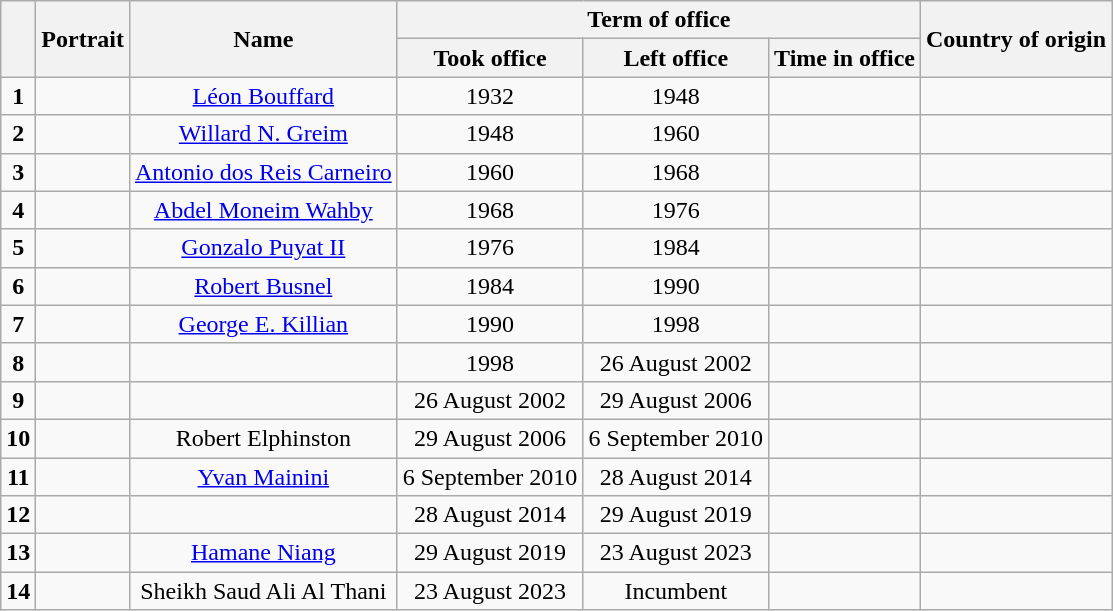<table class="wikitable" style="text-align:center">
<tr>
<th rowspan=2></th>
<th rowspan=2>Portrait</th>
<th rowspan=2>Name<br></th>
<th colspan=3>Term of office</th>
<th rowspan=2>Country of origin</th>
</tr>
<tr>
<th>Took office</th>
<th>Left office</th>
<th>Time in office</th>
</tr>
<tr>
<td><strong>1</strong></td>
<td></td>
<td><a href='#'>Léon Bouffard</a><br></td>
<td>1932</td>
<td>1948</td>
<td></td>
<td></td>
</tr>
<tr>
<td><strong>2</strong></td>
<td></td>
<td><a href='#'>Willard N. Greim</a><br></td>
<td>1948</td>
<td>1960</td>
<td></td>
<td></td>
</tr>
<tr>
<td><strong>3</strong></td>
<td></td>
<td><a href='#'>Antonio dos Reis Carneiro</a><br></td>
<td>1960</td>
<td>1968</td>
<td></td>
<td></td>
</tr>
<tr>
<td><strong>4</strong></td>
<td></td>
<td><a href='#'>Abdel Moneim Wahby</a><br></td>
<td>1968</td>
<td>1976</td>
<td></td>
<td></td>
</tr>
<tr>
<td><strong>5</strong></td>
<td></td>
<td><a href='#'>Gonzalo Puyat II</a><br></td>
<td>1976</td>
<td>1984</td>
<td></td>
<td></td>
</tr>
<tr>
<td><strong>6</strong></td>
<td></td>
<td><a href='#'>Robert Busnel</a><br></td>
<td>1984</td>
<td>1990</td>
<td></td>
<td></td>
</tr>
<tr>
<td><strong>7</strong></td>
<td></td>
<td><a href='#'>George E. Killian</a><br></td>
<td>1990</td>
<td>1998</td>
<td></td>
<td></td>
</tr>
<tr>
<td><strong>8</strong></td>
<td></td>
<td><br></td>
<td>1998</td>
<td>26 August 2002</td>
<td></td>
<td></td>
</tr>
<tr>
<td><strong>9</strong></td>
<td></td>
<td><br></td>
<td>26 August 2002</td>
<td>29 August 2006</td>
<td></td>
<td></td>
</tr>
<tr>
<td><strong>10</strong></td>
<td></td>
<td>Robert Elphinston<br></td>
<td>29 August 2006</td>
<td>6 September 2010</td>
<td></td>
<td></td>
</tr>
<tr>
<td><strong>11</strong></td>
<td></td>
<td><a href='#'>Yvan Mainini</a><br></td>
<td>6 September 2010</td>
<td>28 August 2014</td>
<td></td>
<td></td>
</tr>
<tr>
<td><strong>12</strong></td>
<td></td>
<td><br></td>
<td>28 August 2014</td>
<td>29 August 2019</td>
<td></td>
<td></td>
</tr>
<tr>
<td><strong>13</strong></td>
<td></td>
<td><a href='#'>Hamane Niang</a><br></td>
<td>29 August 2019</td>
<td>23 August 2023</td>
<td></td>
<td></td>
</tr>
<tr>
<td><strong>14</strong></td>
<td></td>
<td>Sheikh Saud Ali Al Thani</td>
<td>23 August 2023</td>
<td>Incumbent</td>
<td></td>
<td></td>
</tr>
</table>
